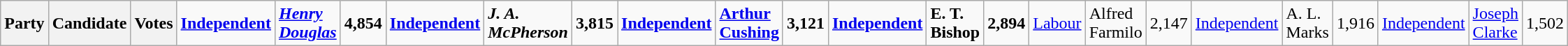<table class="wikitable">
<tr>
<th colspan="2">Party</th>
<th>Candidate</th>
<th>Votes<br></th>
<td><strong><a href='#'>Independent</a></strong></td>
<td><strong><em><a href='#'>Henry Douglas</a></em></strong></td>
<td align="right"><strong>4,854</strong><br></td>
<td><strong><a href='#'>Independent</a></strong></td>
<td><strong><em>J. A. McPherson</em></strong></td>
<td align="right"><strong>3,815</strong><br></td>
<td><strong><a href='#'>Independent</a></strong></td>
<td><strong><a href='#'>Arthur Cushing</a></strong></td>
<td align="right"><strong>3,121</strong><br></td>
<td><strong><a href='#'>Independent</a></strong></td>
<td><strong>E. T. Bishop</strong></td>
<td align="right"><strong>2,894</strong><br></td>
<td><a href='#'>Labour</a></td>
<td>Alfred Farmilo</td>
<td align="right">2,147<br></td>
<td><a href='#'>Independent</a></td>
<td>A. L. Marks</td>
<td align="right">1,916<br></td>
<td><a href='#'>Independent</a></td>
<td><a href='#'>Joseph Clarke</a></td>
<td align="right">1,502</td>
</tr>
</table>
